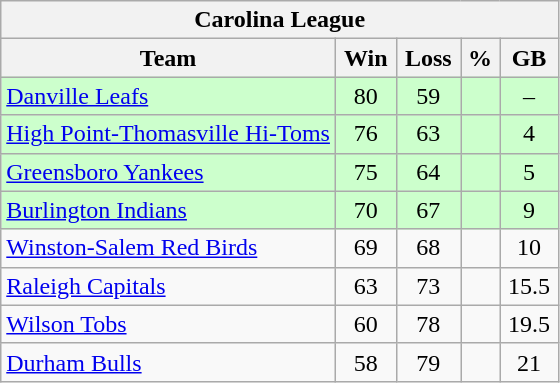<table class="wikitable">
<tr>
<th colspan="5">Carolina League</th>
</tr>
<tr>
<th width="60%">Team</th>
<th>Win</th>
<th>Loss</th>
<th>%</th>
<th>GB</th>
</tr>
<tr align=center bgcolor=ccffcc>
<td align=left><a href='#'>Danville Leafs</a></td>
<td>80</td>
<td>59</td>
<td></td>
<td>–</td>
</tr>
<tr align=center bgcolor=ccffcc>
<td align=left><a href='#'>High Point-Thomasville Hi-Toms</a></td>
<td>76</td>
<td>63</td>
<td></td>
<td>4</td>
</tr>
<tr align=center bgcolor=ccffcc>
<td align=left><a href='#'>Greensboro Yankees</a></td>
<td>75</td>
<td>64</td>
<td></td>
<td>5</td>
</tr>
<tr align=center bgcolor=ccffcc>
<td align=left><a href='#'>Burlington Indians</a></td>
<td>70</td>
<td>67</td>
<td></td>
<td>9</td>
</tr>
<tr align=center>
<td align=left><a href='#'>Winston-Salem Red Birds</a></td>
<td>69</td>
<td>68</td>
<td></td>
<td>10</td>
</tr>
<tr align=center>
<td align=left><a href='#'>Raleigh Capitals</a></td>
<td>63</td>
<td>73</td>
<td></td>
<td>15.5</td>
</tr>
<tr align=center>
<td align=left><a href='#'>Wilson Tobs</a></td>
<td>60</td>
<td>78</td>
<td></td>
<td>19.5</td>
</tr>
<tr align=center>
<td align=left><a href='#'>Durham Bulls</a></td>
<td>58</td>
<td>79</td>
<td></td>
<td>21</td>
</tr>
</table>
